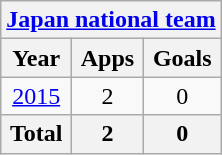<table class="wikitable" style="text-align:center">
<tr>
<th colspan=3><a href='#'>Japan national team</a></th>
</tr>
<tr>
<th>Year</th>
<th>Apps</th>
<th>Goals</th>
</tr>
<tr>
<td><a href='#'>2015</a></td>
<td>2</td>
<td>0</td>
</tr>
<tr>
<th>Total</th>
<th>2</th>
<th>0</th>
</tr>
</table>
